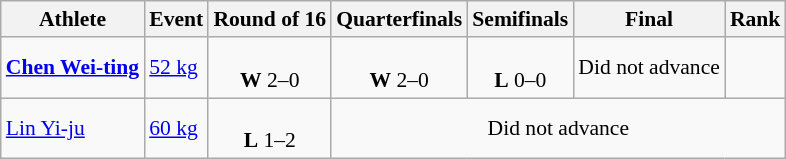<table class="wikitable" style="text-align:center; font-size:90%">
<tr>
<th>Athlete</th>
<th>Event</th>
<th>Round of 16</th>
<th>Quarterfinals</th>
<th>Semifinals</th>
<th>Final</th>
<th>Rank</th>
</tr>
<tr>
<td align="left"><strong><a href='#'>Chen Wei-ting</a></strong></td>
<td align="left"><a href='#'>52 kg</a></td>
<td><br><strong>W</strong> 2–0</td>
<td><br><strong>W</strong> 2–0</td>
<td><br><strong>L</strong> 0–0</td>
<td>Did not advance</td>
<td></td>
</tr>
<tr>
<td align="left"><a href='#'>Lin Yi-ju</a></td>
<td align="left"><a href='#'>60 kg</a></td>
<td><br><strong>L</strong> 1–2</td>
<td colspan="4">Did not advance</td>
</tr>
</table>
